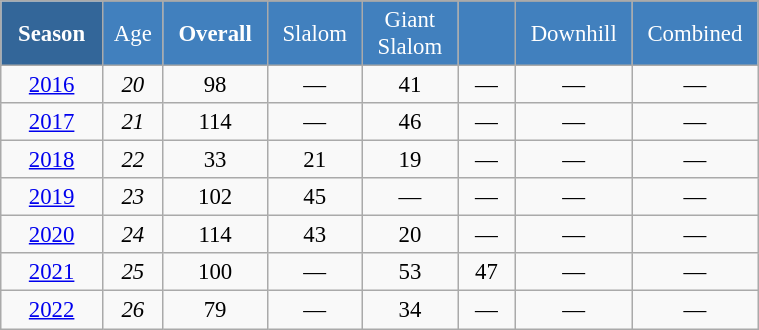<table class="wikitable"  style="font-size:95%; text-align:center; border:gray solid 1px; width:40%;">
<tr style="background:#369; color:white;">
<td rowspan="2" style="width:6%;"><strong>Season</strong></td>
</tr>
<tr style="background:#4180be; color:white;">
<td style="width:3%;">Age</td>
<td style="width:5%;"><strong>Overall</strong></td>
<td style="width:5%;">Slalom</td>
<td style="width:5%;">Giant<br>Slalom</td>
<td style="width:5%;"></td>
<td style="width:5%;">Downhill</td>
<td style="width:5%;">Combined</td>
</tr>
<tr>
<td><a href='#'>2016</a></td>
<td><em>20</em></td>
<td>98</td>
<td>—</td>
<td>41</td>
<td>—</td>
<td>—</td>
<td>—</td>
</tr>
<tr>
<td><a href='#'>2017</a></td>
<td><em>21</em></td>
<td>114</td>
<td>—</td>
<td>46</td>
<td>—</td>
<td>—</td>
<td>—</td>
</tr>
<tr>
<td><a href='#'>2018</a></td>
<td><em>22</em></td>
<td>33</td>
<td>21</td>
<td>19</td>
<td>—</td>
<td>—</td>
<td>—</td>
</tr>
<tr>
<td><a href='#'>2019</a></td>
<td><em>23</em></td>
<td>102</td>
<td>45</td>
<td>—</td>
<td>—</td>
<td>—</td>
<td>—</td>
</tr>
<tr>
<td><a href='#'>2020</a></td>
<td><em>24</em></td>
<td>114</td>
<td>43</td>
<td>20</td>
<td>—</td>
<td>—</td>
<td>—</td>
</tr>
<tr>
<td><a href='#'>2021</a></td>
<td><em>25</em></td>
<td>100</td>
<td>—</td>
<td>53</td>
<td>47</td>
<td>—</td>
<td>—</td>
</tr>
<tr>
<td><a href='#'>2022</a></td>
<td><em>26</em></td>
<td>79</td>
<td>—</td>
<td>34</td>
<td>—</td>
<td>—</td>
<td>—</td>
</tr>
</table>
